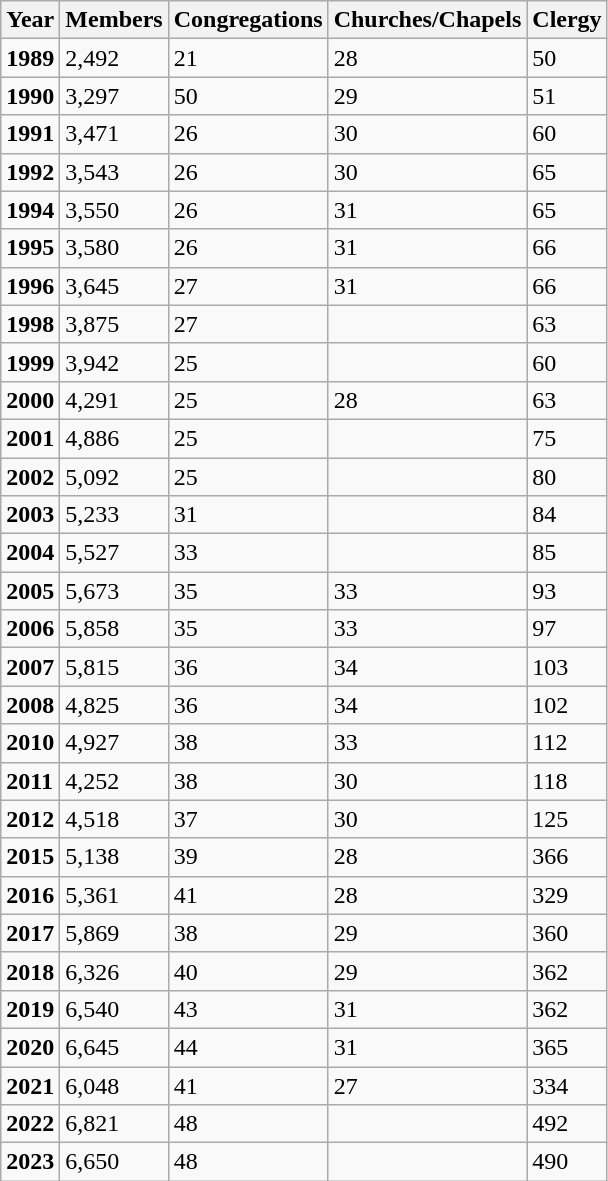<table class="wikitable sortable mw-collapsible">
<tr>
<th>Year</th>
<th>Members</th>
<th>Congregations</th>
<th>Churches/Chapels</th>
<th>Clergy</th>
</tr>
<tr>
<td><strong>1989</strong></td>
<td>2,492</td>
<td>21</td>
<td>28</td>
<td>50</td>
</tr>
<tr>
<td><strong>1990</strong></td>
<td>3,297</td>
<td>50</td>
<td>29</td>
<td>51</td>
</tr>
<tr>
<td><strong>1991</strong></td>
<td>3,471</td>
<td>26</td>
<td>30</td>
<td>60</td>
</tr>
<tr>
<td><strong>1992</strong></td>
<td>3,543</td>
<td>26</td>
<td>30</td>
<td>65</td>
</tr>
<tr>
<td><strong>1994</strong></td>
<td>3,550</td>
<td>26</td>
<td>31</td>
<td>65</td>
</tr>
<tr>
<td><strong>1995</strong></td>
<td>3,580</td>
<td>26</td>
<td>31</td>
<td>66</td>
</tr>
<tr>
<td><strong>1996</strong></td>
<td>3,645</td>
<td>27</td>
<td>31</td>
<td>66</td>
</tr>
<tr>
<td><strong>1998</strong></td>
<td>3,875</td>
<td>27</td>
<td></td>
<td>63</td>
</tr>
<tr>
<td><strong>1999</strong></td>
<td>3,942</td>
<td>25</td>
<td></td>
<td>60</td>
</tr>
<tr>
<td><strong>2000</strong></td>
<td>4,291</td>
<td>25</td>
<td>28</td>
<td>63</td>
</tr>
<tr>
<td><strong>2001</strong></td>
<td>4,886</td>
<td>25</td>
<td></td>
<td>75</td>
</tr>
<tr>
<td><strong>2002</strong></td>
<td>5,092</td>
<td>25</td>
<td></td>
<td>80</td>
</tr>
<tr>
<td><strong>2003</strong></td>
<td>5,233</td>
<td>31</td>
<td></td>
<td>84</td>
</tr>
<tr>
<td><strong>2004</strong></td>
<td>5,527</td>
<td>33</td>
<td></td>
<td>85</td>
</tr>
<tr>
<td><strong>2005</strong></td>
<td>5,673</td>
<td>35</td>
<td>33</td>
<td>93</td>
</tr>
<tr>
<td><strong>2006</strong></td>
<td>5,858</td>
<td>35</td>
<td>33</td>
<td>97</td>
</tr>
<tr>
<td><strong>2007</strong></td>
<td>5,815</td>
<td>36</td>
<td>34</td>
<td>103</td>
</tr>
<tr>
<td><strong>2008</strong></td>
<td>4,825</td>
<td>36</td>
<td>34</td>
<td>102</td>
</tr>
<tr>
<td><strong>2010</strong></td>
<td>4,927</td>
<td>38</td>
<td>33</td>
<td>112</td>
</tr>
<tr>
<td><strong>2011</strong></td>
<td>4,252</td>
<td>38</td>
<td>30</td>
<td>118</td>
</tr>
<tr>
<td><strong>2012</strong></td>
<td>4,518</td>
<td>37</td>
<td>30</td>
<td>125</td>
</tr>
<tr>
<td><strong>2015</strong></td>
<td>5,138</td>
<td>39</td>
<td>28</td>
<td>366</td>
</tr>
<tr>
<td><strong>2016</strong></td>
<td>5,361</td>
<td>41</td>
<td>28</td>
<td>329</td>
</tr>
<tr>
<td><strong>2017</strong></td>
<td>5,869</td>
<td>38</td>
<td>29</td>
<td>360</td>
</tr>
<tr>
<td><strong>2018</strong></td>
<td>6,326</td>
<td>40</td>
<td>29</td>
<td>362</td>
</tr>
<tr>
<td><strong>2019</strong></td>
<td>6,540</td>
<td>43</td>
<td>31</td>
<td>362</td>
</tr>
<tr>
<td><strong>2020</strong></td>
<td>6,645</td>
<td>44</td>
<td>31</td>
<td>365</td>
</tr>
<tr>
<td><strong>2021</strong></td>
<td>6,048</td>
<td>41</td>
<td>27</td>
<td>334</td>
</tr>
<tr>
<td><strong>2022</strong></td>
<td>6,821</td>
<td>48</td>
<td></td>
<td>492</td>
</tr>
<tr>
<td><strong>2023</strong></td>
<td>6,650</td>
<td>48</td>
<td></td>
<td>490</td>
</tr>
</table>
